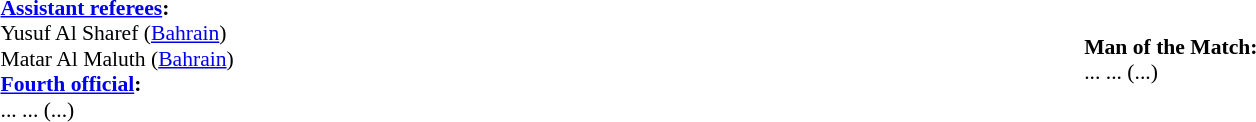<table width=100% style="font-size: 90%">
<tr>
<td><br><strong><a href='#'>Assistant referees</a>:</strong>
<br>Yusuf Al Sharef (<a href='#'>Bahrain</a>)
<br>Matar Al Maluth (<a href='#'>Bahrain</a>)
<br><strong><a href='#'>Fourth official</a>:</strong>
<br>... ... (...)</td>
<td><br><strong>Man of the Match:</strong>
<br>... ... (...)</td>
</tr>
</table>
